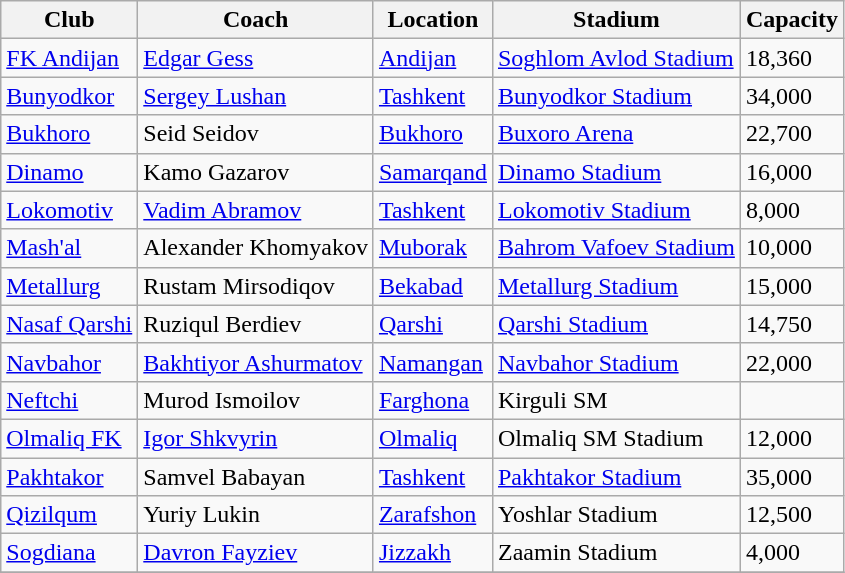<table class="wikitable sortable" style="text-align: left;">
<tr>
<th>Club</th>
<th>Coach</th>
<th>Location</th>
<th>Stadium</th>
<th>Capacity</th>
</tr>
<tr>
<td><a href='#'>FK Andijan</a></td>
<td> <a href='#'>Edgar Gess</a></td>
<td><a href='#'>Andijan</a></td>
<td><a href='#'>Soghlom Avlod Stadium</a></td>
<td>18,360</td>
</tr>
<tr>
<td><a href='#'>Bunyodkor</a></td>
<td> <a href='#'>Sergey Lushan</a></td>
<td><a href='#'>Tashkent</a></td>
<td><a href='#'>Bunyodkor Stadium</a></td>
<td>34,000</td>
</tr>
<tr>
<td><a href='#'>Bukhoro</a></td>
<td> Seid Seidov</td>
<td><a href='#'>Bukhoro</a></td>
<td><a href='#'>Buxoro Arena</a></td>
<td>22,700</td>
</tr>
<tr>
<td><a href='#'>Dinamo</a></td>
<td> Kamo Gazarov</td>
<td><a href='#'>Samarqand</a></td>
<td><a href='#'>Dinamo Stadium</a></td>
<td>16,000</td>
</tr>
<tr>
<td><a href='#'>Lokomotiv</a></td>
<td> <a href='#'>Vadim Abramov</a></td>
<td><a href='#'>Tashkent</a></td>
<td><a href='#'>Lokomotiv Stadium</a></td>
<td>8,000</td>
</tr>
<tr>
<td><a href='#'>Mash'al</a></td>
<td> Alexander Khomyakov</td>
<td><a href='#'>Muborak</a></td>
<td><a href='#'>Bahrom Vafoev Stadium</a></td>
<td>10,000</td>
</tr>
<tr>
<td><a href='#'>Metallurg</a></td>
<td> Rustam Mirsodiqov</td>
<td><a href='#'>Bekabad</a></td>
<td><a href='#'>Metallurg Stadium</a></td>
<td>15,000</td>
</tr>
<tr>
<td><a href='#'>Nasaf Qarshi</a></td>
<td> Ruziqul Berdiev</td>
<td><a href='#'>Qarshi</a></td>
<td><a href='#'>Qarshi Stadium</a></td>
<td>14,750</td>
</tr>
<tr>
<td><a href='#'>Navbahor</a></td>
<td> <a href='#'>Bakhtiyor Ashurmatov</a></td>
<td><a href='#'>Namangan</a></td>
<td><a href='#'>Navbahor Stadium</a></td>
<td>22,000</td>
</tr>
<tr>
<td><a href='#'>Neftchi</a></td>
<td> Murod Ismoilov</td>
<td><a href='#'>Farghona</a></td>
<td>Kirguli SM</td>
<td></td>
</tr>
<tr>
<td><a href='#'>Olmaliq FK</a></td>
<td> <a href='#'>Igor Shkvyrin</a></td>
<td><a href='#'>Olmaliq</a></td>
<td>Olmaliq SM Stadium</td>
<td>12,000</td>
</tr>
<tr>
<td><a href='#'>Pakhtakor</a></td>
<td> Samvel Babayan</td>
<td><a href='#'>Tashkent</a></td>
<td><a href='#'>Pakhtakor Stadium</a></td>
<td>35,000</td>
</tr>
<tr>
<td><a href='#'>Qizilqum</a></td>
<td> Yuriy Lukin</td>
<td><a href='#'>Zarafshon</a></td>
<td>Yoshlar Stadium</td>
<td>12,500</td>
</tr>
<tr>
<td><a href='#'>Sogdiana</a></td>
<td> <a href='#'>Davron Fayziev</a></td>
<td><a href='#'>Jizzakh</a></td>
<td>Zaamin Stadium</td>
<td>4,000</td>
</tr>
<tr>
</tr>
</table>
